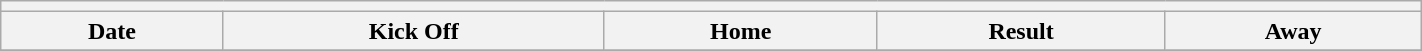<table class="wikitable collapsible collapsed" style="font-size: 100%; margin:0px;" width="75%">
<tr>
<th colspan="7" style="text-align:left;"></th>
</tr>
<tr>
<th><strong>Date</strong></th>
<th><strong>Kick Off</strong></th>
<th><strong>Home</strong></th>
<th><strong>Result</strong></th>
<th><strong>Away</strong></th>
</tr>
<tr>
</tr>
</table>
